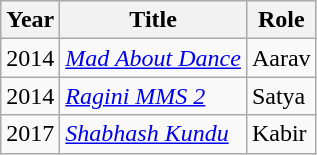<table class="wikitable">
<tr>
<th>Year</th>
<th>Title</th>
<th>Role</th>
</tr>
<tr>
<td>2014</td>
<td><em><a href='#'>Mad About Dance</a></em></td>
<td>Aarav</td>
</tr>
<tr>
<td>2014</td>
<td><em><a href='#'>Ragini MMS 2</a></em></td>
<td>Satya</td>
</tr>
<tr>
<td>2017</td>
<td><em><a href='#'>Shabhash Kundu</a></em></td>
<td>Kabir</td>
</tr>
</table>
